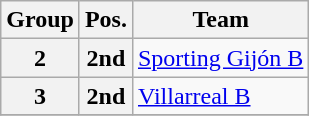<table class="wikitable">
<tr>
<th>Group</th>
<th>Pos.</th>
<th>Team</th>
</tr>
<tr>
<th>2</th>
<th>2nd</th>
<td><a href='#'>Sporting Gijón B</a></td>
</tr>
<tr>
<th>3</th>
<th>2nd</th>
<td><a href='#'>Villarreal B</a></td>
</tr>
<tr>
</tr>
</table>
